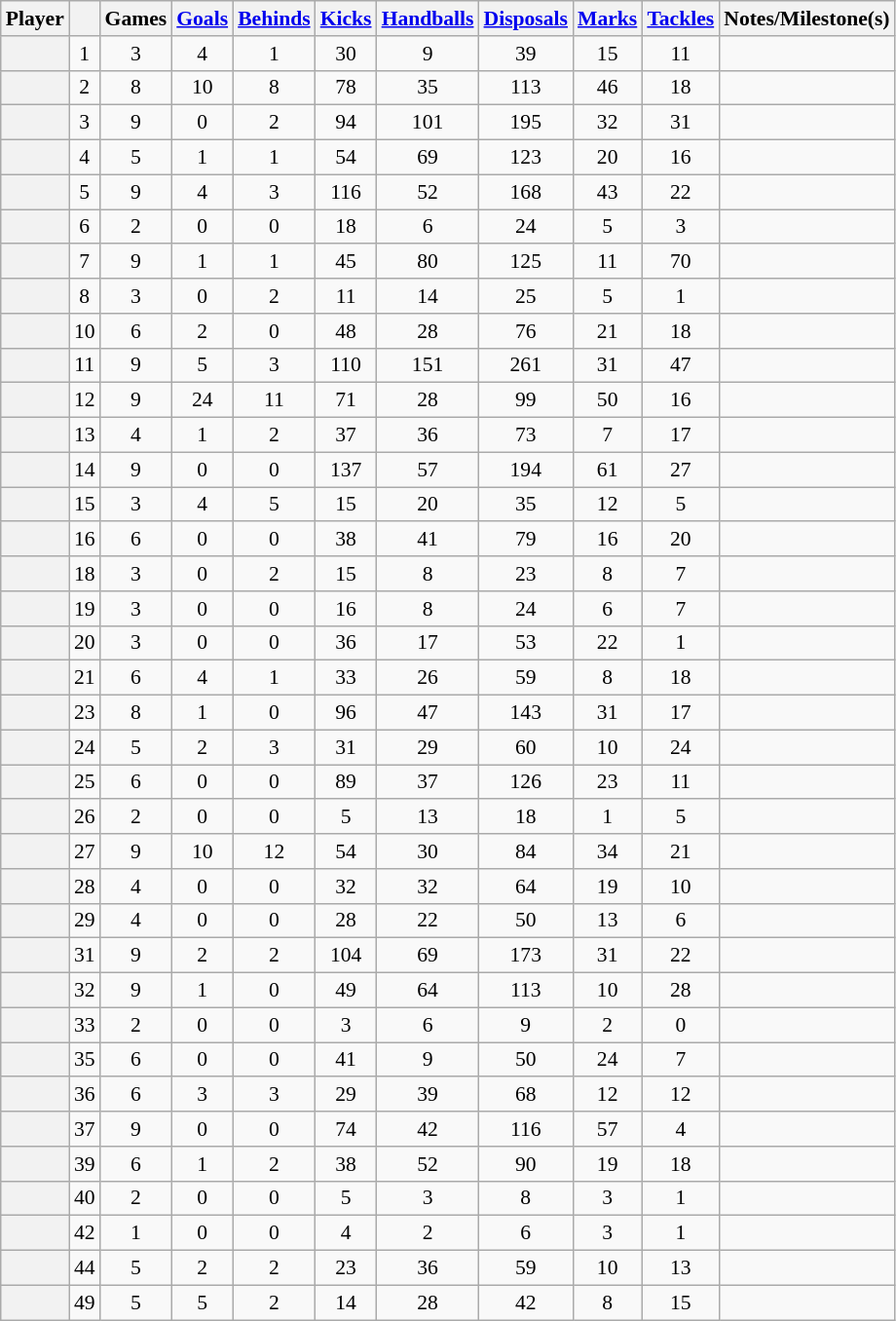<table class="wikitable plainrowheaders sortable" style="text-align:center; font-size:90%">
<tr>
<th scope="col">Player</th>
<th scope="col"></th>
<th scope="col" width:3em>Games</th>
<th scope="col" width:3em><a href='#'>Goals</a></th>
<th scope="col" width:3em><a href='#'>Behinds</a></th>
<th scope="col" width:3em><a href='#'>Kicks</a></th>
<th scope="col" width:3em><a href='#'>Handballs</a></th>
<th scope="col" width:3em><a href='#'>Disposals</a></th>
<th scope="col" width:3em><a href='#'>Marks</a></th>
<th scope="col" width:3em><a href='#'>Tackles</a></th>
<th scope="col" class="unsortable">Notes/Milestone(s)</th>
</tr>
<tr>
<th scope="row"></th>
<td>1</td>
<td>3</td>
<td>4</td>
<td>1</td>
<td>30</td>
<td>9</td>
<td>39</td>
<td>15</td>
<td>11</td>
<td></td>
</tr>
<tr>
<th scope="row"></th>
<td>2</td>
<td>8</td>
<td>10</td>
<td>8</td>
<td>78</td>
<td>35</td>
<td>113</td>
<td>46</td>
<td>18</td>
<td></td>
</tr>
<tr>
<th scope="row"></th>
<td>3</td>
<td>9</td>
<td>0</td>
<td>2</td>
<td>94</td>
<td>101</td>
<td>195</td>
<td>32</td>
<td>31</td>
<td></td>
</tr>
<tr>
<th scope="row"></th>
<td>4</td>
<td>5</td>
<td>1</td>
<td>1</td>
<td>54</td>
<td>69</td>
<td>123</td>
<td>20</td>
<td>16</td>
<td></td>
</tr>
<tr>
<th scope="row"></th>
<td>5</td>
<td>9</td>
<td>4</td>
<td>3</td>
<td>116</td>
<td>52</td>
<td>168</td>
<td>43</td>
<td>22</td>
<td></td>
</tr>
<tr>
<th scope="row"></th>
<td>6</td>
<td>2</td>
<td>0</td>
<td>0</td>
<td>18</td>
<td>6</td>
<td>24</td>
<td>5</td>
<td>3</td>
<td></td>
</tr>
<tr>
<th scope="row"></th>
<td>7</td>
<td>9</td>
<td>1</td>
<td>1</td>
<td>45</td>
<td>80</td>
<td>125</td>
<td>11</td>
<td>70</td>
<td></td>
</tr>
<tr>
<th scope="row"></th>
<td>8</td>
<td>3</td>
<td>0</td>
<td>2</td>
<td>11</td>
<td>14</td>
<td>25</td>
<td>5</td>
<td>1</td>
<td></td>
</tr>
<tr>
<th scope="row"></th>
<td>10</td>
<td>6</td>
<td>2</td>
<td>0</td>
<td>48</td>
<td>28</td>
<td>76</td>
<td>21</td>
<td>18</td>
<td></td>
</tr>
<tr>
<th scope="row"></th>
<td>11</td>
<td>9</td>
<td>5</td>
<td>3</td>
<td>110</td>
<td>151</td>
<td>261</td>
<td>31</td>
<td>47</td>
<td></td>
</tr>
<tr>
<th scope="row"></th>
<td>12</td>
<td>9</td>
<td>24</td>
<td>11</td>
<td>71</td>
<td>28</td>
<td>99</td>
<td>50</td>
<td>16</td>
<td></td>
</tr>
<tr>
<th scope="row"></th>
<td>13</td>
<td>4</td>
<td>1</td>
<td>2</td>
<td>37</td>
<td>36</td>
<td>73</td>
<td>7</td>
<td>17</td>
<td></td>
</tr>
<tr>
<th scope="row"></th>
<td>14</td>
<td>9</td>
<td>0</td>
<td>0</td>
<td>137</td>
<td>57</td>
<td>194</td>
<td>61</td>
<td>27</td>
<td></td>
</tr>
<tr>
<th scope="row"></th>
<td>15</td>
<td>3</td>
<td>4</td>
<td>5</td>
<td>15</td>
<td>20</td>
<td>35</td>
<td>12</td>
<td>5</td>
<td></td>
</tr>
<tr>
<th scope="row"></th>
<td>16</td>
<td>6</td>
<td>0</td>
<td>0</td>
<td>38</td>
<td>41</td>
<td>79</td>
<td>16</td>
<td>20</td>
<td></td>
</tr>
<tr>
<th scope="row"></th>
<td>18</td>
<td>3</td>
<td>0</td>
<td>2</td>
<td>15</td>
<td>8</td>
<td>23</td>
<td>8</td>
<td>7</td>
<td></td>
</tr>
<tr>
<th scope="row"></th>
<td>19</td>
<td>3</td>
<td>0</td>
<td>0</td>
<td>16</td>
<td>8</td>
<td>24</td>
<td>6</td>
<td>7</td>
<td></td>
</tr>
<tr>
<th scope="row"></th>
<td>20</td>
<td>3</td>
<td>0</td>
<td>0</td>
<td>36</td>
<td>17</td>
<td>53</td>
<td>22</td>
<td>1</td>
<td></td>
</tr>
<tr>
<th scope="row"></th>
<td>21</td>
<td>6</td>
<td>4</td>
<td>1</td>
<td>33</td>
<td>26</td>
<td>59</td>
<td>8</td>
<td>18</td>
<td></td>
</tr>
<tr>
<th scope="row"></th>
<td>23</td>
<td>8</td>
<td>1</td>
<td>0</td>
<td>96</td>
<td>47</td>
<td>143</td>
<td>31</td>
<td>17</td>
<td></td>
</tr>
<tr>
<th scope="row"></th>
<td>24</td>
<td>5</td>
<td>2</td>
<td>3</td>
<td>31</td>
<td>29</td>
<td>60</td>
<td>10</td>
<td>24</td>
<td></td>
</tr>
<tr>
<th scope="row"></th>
<td>25</td>
<td>6</td>
<td>0</td>
<td>0</td>
<td>89</td>
<td>37</td>
<td>126</td>
<td>23</td>
<td>11</td>
<td></td>
</tr>
<tr>
<th scope="row"></th>
<td>26</td>
<td>2</td>
<td>0</td>
<td>0</td>
<td>5</td>
<td>13</td>
<td>18</td>
<td>1</td>
<td>5</td>
<td></td>
</tr>
<tr>
<th scope="row"></th>
<td>27</td>
<td>9</td>
<td>10</td>
<td>12</td>
<td>54</td>
<td>30</td>
<td>84</td>
<td>34</td>
<td>21</td>
<td></td>
</tr>
<tr>
<th scope="row"></th>
<td>28</td>
<td>4</td>
<td>0</td>
<td>0</td>
<td>32</td>
<td>32</td>
<td>64</td>
<td>19</td>
<td>10</td>
<td></td>
</tr>
<tr>
<th scope="row"></th>
<td>29</td>
<td>4</td>
<td>0</td>
<td>0</td>
<td>28</td>
<td>22</td>
<td>50</td>
<td>13</td>
<td>6</td>
<td></td>
</tr>
<tr>
<th scope="row"></th>
<td>31</td>
<td>9</td>
<td>2</td>
<td>2</td>
<td>104</td>
<td>69</td>
<td>173</td>
<td>31</td>
<td>22</td>
<td></td>
</tr>
<tr>
<th scope="row"></th>
<td>32</td>
<td>9</td>
<td>1</td>
<td>0</td>
<td>49</td>
<td>64</td>
<td>113</td>
<td>10</td>
<td>28</td>
<td></td>
</tr>
<tr>
<th scope="row"></th>
<td>33</td>
<td>2</td>
<td>0</td>
<td>0</td>
<td>3</td>
<td>6</td>
<td>9</td>
<td>2</td>
<td>0</td>
<td></td>
</tr>
<tr>
<th scope="row"></th>
<td>35</td>
<td>6</td>
<td>0</td>
<td>0</td>
<td>41</td>
<td>9</td>
<td>50</td>
<td>24</td>
<td>7</td>
<td></td>
</tr>
<tr>
<th scope="row"></th>
<td>36</td>
<td>6</td>
<td>3</td>
<td>3</td>
<td>29</td>
<td>39</td>
<td>68</td>
<td>12</td>
<td>12</td>
<td></td>
</tr>
<tr>
<th scope="row"></th>
<td>37</td>
<td>9</td>
<td>0</td>
<td>0</td>
<td>74</td>
<td>42</td>
<td>116</td>
<td>57</td>
<td>4</td>
<td></td>
</tr>
<tr>
<th scope="row"></th>
<td>39</td>
<td>6</td>
<td>1</td>
<td>2</td>
<td>38</td>
<td>52</td>
<td>90</td>
<td>19</td>
<td>18</td>
<td></td>
</tr>
<tr>
<th scope="row"></th>
<td>40</td>
<td>2</td>
<td>0</td>
<td>0</td>
<td>5</td>
<td>3</td>
<td>8</td>
<td>3</td>
<td>1</td>
<td></td>
</tr>
<tr>
<th scope="row"></th>
<td>42</td>
<td>1</td>
<td>0</td>
<td>0</td>
<td>4</td>
<td>2</td>
<td>6</td>
<td>3</td>
<td>1</td>
<td></td>
</tr>
<tr>
<th scope="row"></th>
<td>44</td>
<td>5</td>
<td>2</td>
<td>2</td>
<td>23</td>
<td>36</td>
<td>59</td>
<td>10</td>
<td>13</td>
<td></td>
</tr>
<tr>
<th scope="row"></th>
<td>49</td>
<td>5</td>
<td>5</td>
<td>2</td>
<td>14</td>
<td>28</td>
<td>42</td>
<td>8</td>
<td>15</td>
<td></td>
</tr>
</table>
